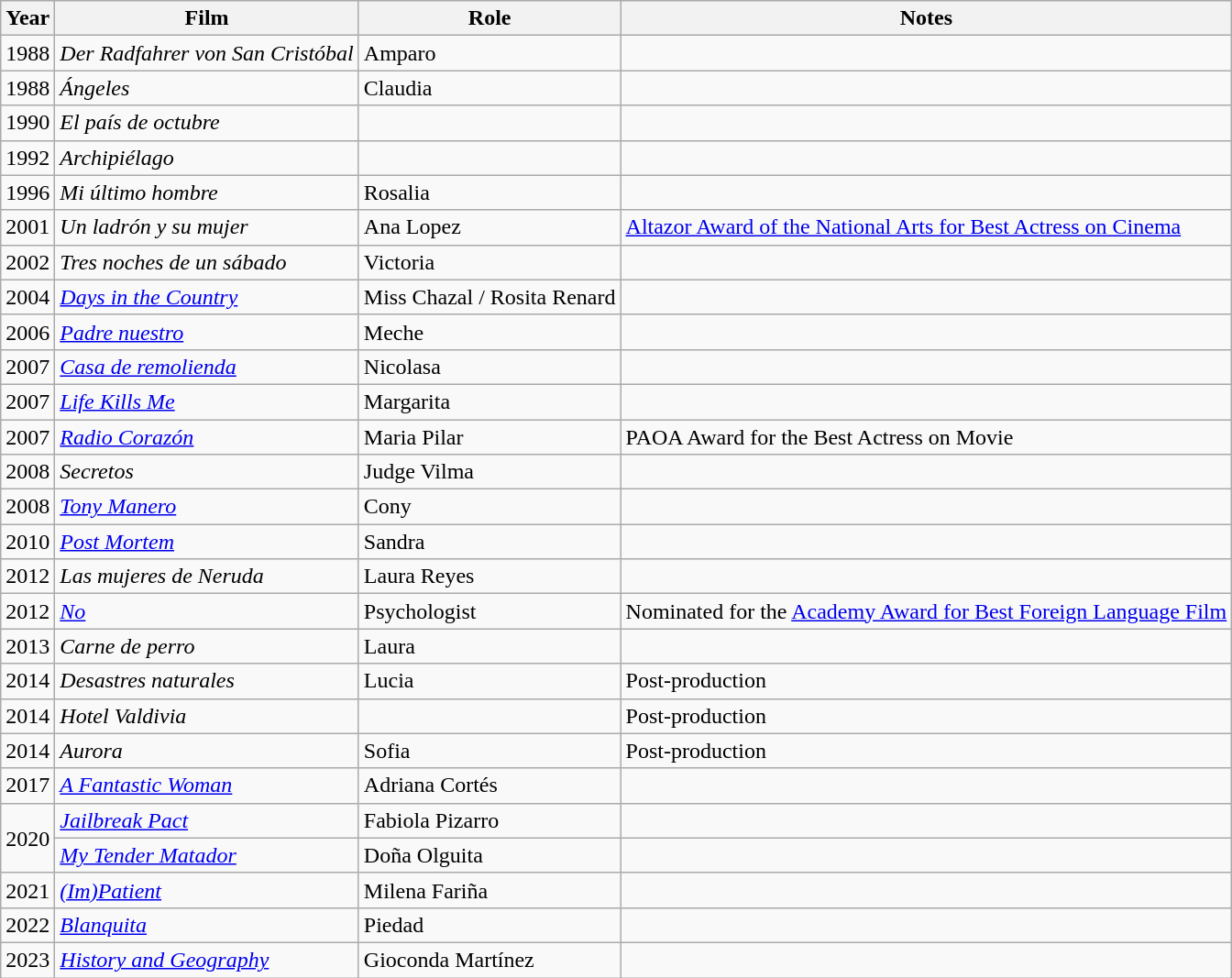<table class="wikitable sortable">
<tr>
<th>Year</th>
<th>Film</th>
<th>Role</th>
<th>Notes</th>
</tr>
<tr>
<td>1988</td>
<td><em>Der Radfahrer von San Cristóbal</em></td>
<td>Amparo</td>
<td></td>
</tr>
<tr>
<td>1988</td>
<td><em>Ángeles</em></td>
<td>Claudia</td>
<td></td>
</tr>
<tr>
<td>1990</td>
<td><em>El país de octubre</em></td>
<td></td>
<td></td>
</tr>
<tr>
<td>1992</td>
<td><em>Archipiélago</em></td>
<td></td>
<td></td>
</tr>
<tr>
<td>1996</td>
<td><em>Mi último hombre</em></td>
<td>Rosalia</td>
<td></td>
</tr>
<tr>
<td>2001</td>
<td><em>Un ladrón y su mujer</em></td>
<td>Ana Lopez</td>
<td><a href='#'>Altazor Award of the National Arts for Best Actress on Cinema</a></td>
</tr>
<tr>
<td>2002</td>
<td><em>Tres noches de un sábado</em></td>
<td>Victoria</td>
<td></td>
</tr>
<tr>
<td>2004</td>
<td><em><a href='#'>Days in the Country</a></em></td>
<td>Miss Chazal / Rosita Renard</td>
<td></td>
</tr>
<tr>
<td>2006</td>
<td><em><a href='#'>Padre nuestro</a></em></td>
<td>Meche</td>
<td></td>
</tr>
<tr>
<td>2007</td>
<td><em><a href='#'>Casa de remolienda</a></em></td>
<td>Nicolasa</td>
<td></td>
</tr>
<tr>
<td>2007</td>
<td><em><a href='#'>Life Kills Me</a></em></td>
<td>Margarita</td>
<td></td>
</tr>
<tr>
<td>2007</td>
<td><em><a href='#'>Radio Corazón</a></em></td>
<td>Maria Pilar</td>
<td>PAOA Award for the Best Actress on Movie</td>
</tr>
<tr>
<td>2008</td>
<td><em>Secretos</em></td>
<td>Judge Vilma</td>
<td></td>
</tr>
<tr>
<td>2008</td>
<td><em><a href='#'>Tony Manero</a></em></td>
<td>Cony</td>
<td></td>
</tr>
<tr>
<td>2010</td>
<td><em><a href='#'>Post Mortem</a></em></td>
<td>Sandra</td>
<td></td>
</tr>
<tr>
<td>2012</td>
<td><em>Las mujeres de Neruda</em></td>
<td>Laura Reyes</td>
<td></td>
</tr>
<tr>
<td>2012</td>
<td><em><a href='#'>No</a></em></td>
<td>Psychologist</td>
<td>Nominated for the <a href='#'>Academy Award for Best Foreign Language Film</a></td>
</tr>
<tr>
<td>2013</td>
<td><em>Carne de perro</em></td>
<td>Laura</td>
<td></td>
</tr>
<tr>
<td>2014</td>
<td><em>Desastres naturales</em></td>
<td>Lucia</td>
<td>Post-production</td>
</tr>
<tr>
<td>2014</td>
<td><em>Hotel Valdivia</em></td>
<td></td>
<td>Post-production</td>
</tr>
<tr>
<td>2014</td>
<td><em>Aurora</em></td>
<td>Sofia</td>
<td>Post-production</td>
</tr>
<tr>
<td>2017</td>
<td><em><a href='#'>A Fantastic Woman</a></em></td>
<td>Adriana Cortés</td>
<td></td>
</tr>
<tr>
<td rowspan="2">2020</td>
<td><em><a href='#'>Jailbreak Pact</a></em></td>
<td>Fabiola Pizarro</td>
<td></td>
</tr>
<tr>
<td><em><a href='#'>My Tender Matador</a></em></td>
<td>Doña Olguita</td>
<td></td>
</tr>
<tr>
<td>2021</td>
<td><em><a href='#'>(Im)Patient</a></em></td>
<td>Milena Fariña</td>
<td></td>
</tr>
<tr>
<td>2022</td>
<td><em><a href='#'>Blanquita</a></em></td>
<td>Piedad</td>
<td></td>
</tr>
<tr>
<td>2023</td>
<td><em><a href='#'>History and Geography</a></em></td>
<td>Gioconda Martínez</td>
<td></td>
</tr>
</table>
